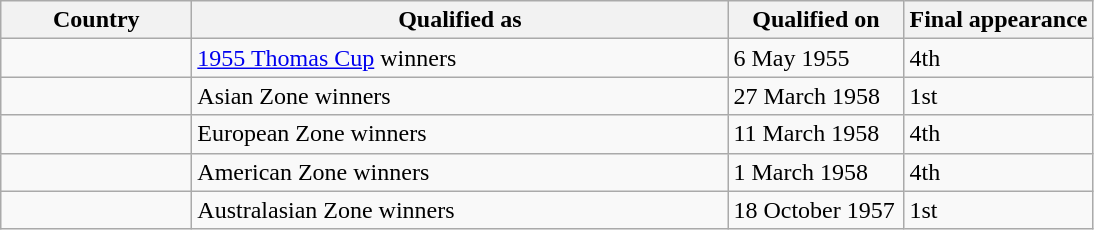<table class="sortable wikitable">
<tr>
<th width="120">Country</th>
<th width="350">Qualified as</th>
<th width="110">Qualified on</th>
<th>Final appearance</th>
</tr>
<tr>
<td></td>
<td><a href='#'>1955 Thomas Cup</a> winners</td>
<td>6 May 1955</td>
<td>4th</td>
</tr>
<tr>
<td></td>
<td>Asian Zone winners</td>
<td>27 March 1958</td>
<td>1st</td>
</tr>
<tr>
<td></td>
<td>European Zone winners</td>
<td>11 March 1958</td>
<td>4th</td>
</tr>
<tr>
<td></td>
<td>American Zone winners</td>
<td>1 March 1958</td>
<td>4th</td>
</tr>
<tr>
<td></td>
<td>Australasian Zone winners</td>
<td>18 October 1957</td>
<td>1st</td>
</tr>
</table>
